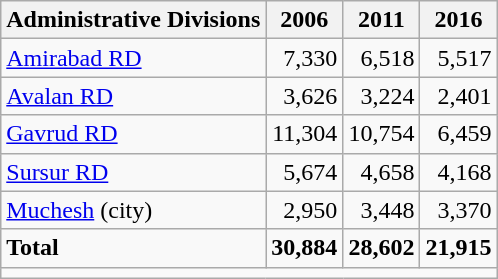<table class="wikitable">
<tr>
<th>Administrative Divisions</th>
<th>2006</th>
<th>2011</th>
<th>2016</th>
</tr>
<tr>
<td><a href='#'>Amirabad RD</a></td>
<td style="text-align: right;">7,330</td>
<td style="text-align: right;">6,518</td>
<td style="text-align: right;">5,517</td>
</tr>
<tr>
<td><a href='#'>Avalan RD</a></td>
<td style="text-align: right;">3,626</td>
<td style="text-align: right;">3,224</td>
<td style="text-align: right;">2,401</td>
</tr>
<tr>
<td><a href='#'>Gavrud RD</a></td>
<td style="text-align: right;">11,304</td>
<td style="text-align: right;">10,754</td>
<td style="text-align: right;">6,459</td>
</tr>
<tr>
<td><a href='#'>Sursur RD</a></td>
<td style="text-align: right;">5,674</td>
<td style="text-align: right;">4,658</td>
<td style="text-align: right;">4,168</td>
</tr>
<tr>
<td><a href='#'>Muchesh</a> (city)</td>
<td style="text-align: right;">2,950</td>
<td style="text-align: right;">3,448</td>
<td style="text-align: right;">3,370</td>
</tr>
<tr>
<td><strong>Total</strong></td>
<td style="text-align: right;"><strong>30,884</strong></td>
<td style="text-align: right;"><strong>28,602</strong></td>
<td style="text-align: right;"><strong>21,915</strong></td>
</tr>
<tr>
<td colspan=4></td>
</tr>
</table>
